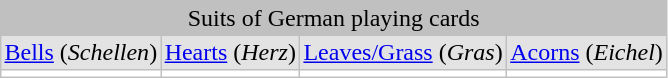<table cellpadding="2" style="float: none; background: #c0c0c0; margin-left: 1em; border-spacing: 1px;">
<tr align="center">
<td colspan="4">Suits of German playing cards</td>
</tr>
<tr align="center">
<td style="background: #e3e3e3;"><a href='#'>Bells</a> (<em>Schellen</em>)</td>
<td style="background: #e3e3e3;"><a href='#'>Hearts</a> (<em>Herz</em>)</td>
<td style="background: #e3e3e3;"><a href='#'>Leaves/Grass</a> (<em>Gras</em>)</td>
<td style="background: #e3e3e3;"><a href='#'>Acorns</a> (<em>Eichel</em>)</td>
</tr>
<tr align="center">
<td style="background: #ffffff;"></td>
<td style="background: #ffffff;"></td>
<td style="background: #ffffff;"></td>
<td style="background: #ffffff;"></td>
</tr>
</table>
